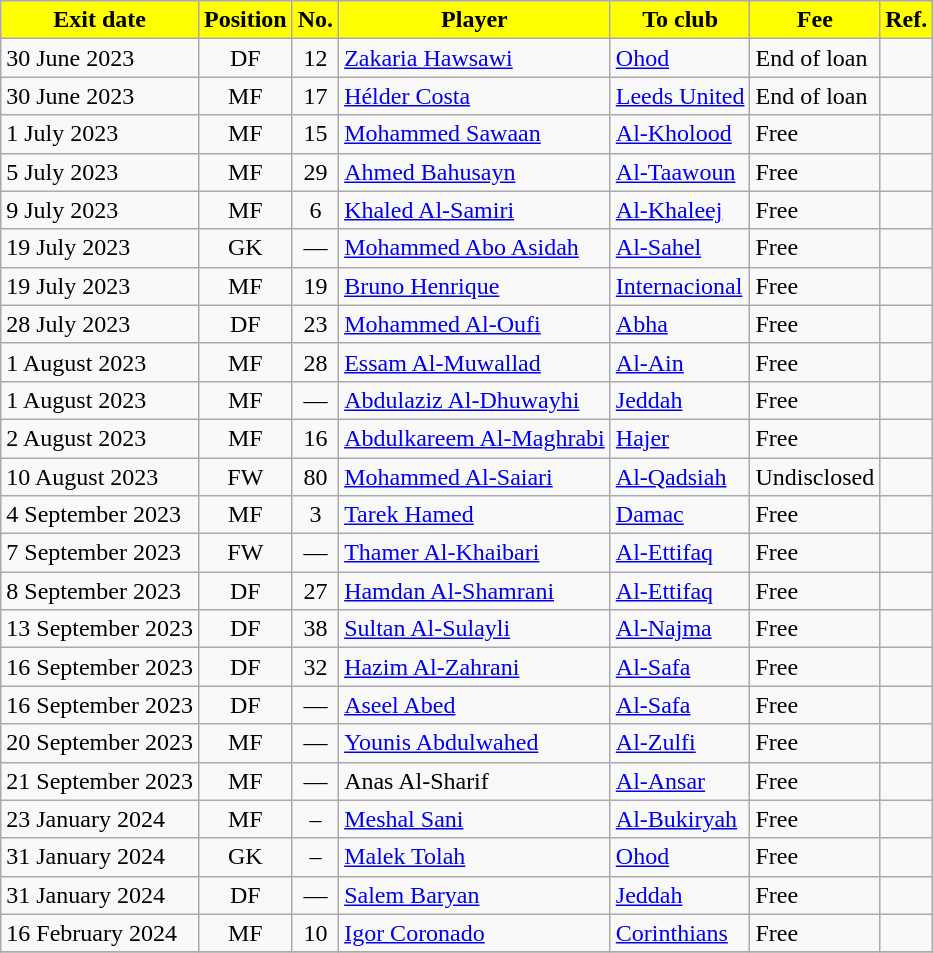<table class="wikitable sortable">
<tr>
<th style="background:yellow; color:black;"><strong>Exit date</strong></th>
<th style="background:yellow; color:black;"><strong>Position</strong></th>
<th style="background:yellow; color:black;"><strong>No.</strong></th>
<th style="background:yellow; color:black;"><strong>Player</strong></th>
<th style="background:yellow; color:black;"><strong>To club</strong></th>
<th style="background:yellow; color:black;"><strong>Fee</strong></th>
<th style="background:yellow; color:black;"><strong>Ref.</strong></th>
</tr>
<tr>
<td>30 June 2023</td>
<td style="text-align:center;">DF</td>
<td style="text-align:center;">12</td>
<td style="text-align:left;"> <a href='#'>Zakaria Hawsawi</a></td>
<td style="text-align:left;"> <a href='#'>Ohod</a></td>
<td>End of loan</td>
<td></td>
</tr>
<tr>
<td>30 June 2023</td>
<td style="text-align:center;">MF</td>
<td style="text-align:center;">17</td>
<td style="text-align:left;"> <a href='#'>Hélder Costa</a></td>
<td style="text-align:left;"> <a href='#'>Leeds United</a></td>
<td>End of loan</td>
<td></td>
</tr>
<tr>
<td>1 July 2023</td>
<td style="text-align:center;">MF</td>
<td style="text-align:center;">15</td>
<td style="text-align:left;"> <a href='#'>Mohammed Sawaan</a></td>
<td style="text-align:left;"> <a href='#'>Al-Kholood</a></td>
<td>Free</td>
<td></td>
</tr>
<tr>
<td>5 July 2023</td>
<td style="text-align:center;">MF</td>
<td style="text-align:center;">29</td>
<td style="text-align:left;"> <a href='#'>Ahmed Bahusayn</a></td>
<td style="text-align:left;"> <a href='#'>Al-Taawoun</a></td>
<td>Free</td>
<td></td>
</tr>
<tr>
<td>9 July 2023</td>
<td style="text-align:center;">MF</td>
<td style="text-align:center;">6</td>
<td style="text-align:left;"> <a href='#'>Khaled Al-Samiri</a></td>
<td style="text-align:left;"> <a href='#'>Al-Khaleej</a></td>
<td>Free</td>
<td></td>
</tr>
<tr>
<td>19 July 2023</td>
<td style="text-align:center;">GK</td>
<td style="text-align:center;">—</td>
<td style="text-align:left;"> <a href='#'>Mohammed Abo Asidah</a></td>
<td style="text-align:left;"> <a href='#'>Al-Sahel</a></td>
<td>Free</td>
<td></td>
</tr>
<tr>
<td>19 July 2023</td>
<td style="text-align:center;">MF</td>
<td style="text-align:center;">19</td>
<td style="text-align:left;"> <a href='#'>Bruno Henrique</a></td>
<td style="text-align:left;"> <a href='#'>Internacional</a></td>
<td>Free</td>
<td></td>
</tr>
<tr>
<td>28 July 2023</td>
<td style="text-align:center;">DF</td>
<td style="text-align:center;">23</td>
<td style="text-align:left;"> <a href='#'>Mohammed Al-Oufi</a></td>
<td style="text-align:left;"> <a href='#'>Abha</a></td>
<td>Free</td>
<td></td>
</tr>
<tr>
<td>1 August 2023</td>
<td style="text-align:center;">MF</td>
<td style="text-align:center;">28</td>
<td style="text-align:left;"> <a href='#'>Essam Al-Muwallad</a></td>
<td style="text-align:left;"> <a href='#'>Al-Ain</a></td>
<td>Free</td>
<td></td>
</tr>
<tr>
<td>1 August 2023</td>
<td style="text-align:center;">MF</td>
<td style="text-align:center;">—</td>
<td style="text-align:left;"> <a href='#'>Abdulaziz Al-Dhuwayhi</a></td>
<td style="text-align:left;"> <a href='#'>Jeddah</a></td>
<td>Free</td>
<td></td>
</tr>
<tr>
<td>2 August 2023</td>
<td style="text-align:center;">MF</td>
<td style="text-align:center;">16</td>
<td style="text-align:left;"> <a href='#'>Abdulkareem Al-Maghrabi</a></td>
<td style="text-align:left;"> <a href='#'>Hajer</a></td>
<td>Free</td>
<td></td>
</tr>
<tr>
<td>10 August 2023</td>
<td style="text-align:center;">FW</td>
<td style="text-align:center;">80</td>
<td style="text-align:left;"> <a href='#'>Mohammed Al-Saiari</a></td>
<td style="text-align:left;"> <a href='#'>Al-Qadsiah</a></td>
<td>Undisclosed</td>
<td></td>
</tr>
<tr>
<td>4 September 2023</td>
<td style="text-align:center;">MF</td>
<td style="text-align:center;">3</td>
<td style="text-align:left;"> <a href='#'>Tarek Hamed</a></td>
<td style="text-align:left;"> <a href='#'>Damac</a></td>
<td>Free</td>
<td></td>
</tr>
<tr>
<td>7 September 2023</td>
<td style="text-align:center;">FW</td>
<td style="text-align:center;">—</td>
<td style="text-align:left;"> <a href='#'>Thamer Al-Khaibari</a></td>
<td style="text-align:left;"> <a href='#'>Al-Ettifaq</a></td>
<td>Free</td>
<td></td>
</tr>
<tr>
<td>8 September 2023</td>
<td style="text-align:center;">DF</td>
<td style="text-align:center;">27</td>
<td style="text-align:left;"> <a href='#'>Hamdan Al-Shamrani</a></td>
<td style="text-align:left;"> <a href='#'>Al-Ettifaq</a></td>
<td>Free</td>
<td></td>
</tr>
<tr>
<td>13 September 2023</td>
<td style="text-align:center;">DF</td>
<td style="text-align:center;">38</td>
<td style="text-align:left;"> <a href='#'>Sultan Al-Sulayli</a></td>
<td style="text-align:left;"> <a href='#'>Al-Najma</a></td>
<td>Free</td>
<td></td>
</tr>
<tr>
<td>16 September 2023</td>
<td style="text-align:center;">DF</td>
<td style="text-align:center;">32</td>
<td style="text-align:left;"> <a href='#'>Hazim Al-Zahrani</a></td>
<td style="text-align:left;"> <a href='#'>Al-Safa</a></td>
<td>Free</td>
<td></td>
</tr>
<tr>
<td>16 September 2023</td>
<td style="text-align:center;">DF</td>
<td style="text-align:center;">—</td>
<td style="text-align:left;"> <a href='#'>Aseel Abed</a></td>
<td style="text-align:left;"> <a href='#'>Al-Safa</a></td>
<td>Free</td>
<td></td>
</tr>
<tr>
<td>20 September 2023</td>
<td style="text-align:center;">MF</td>
<td style="text-align:center;">—</td>
<td style="text-align:left;"> <a href='#'>Younis Abdulwahed</a></td>
<td style="text-align:left;"> <a href='#'>Al-Zulfi</a></td>
<td>Free</td>
<td></td>
</tr>
<tr>
<td>21 September 2023</td>
<td style="text-align:center;">MF</td>
<td style="text-align:center;">—</td>
<td style="text-align:left;"> Anas Al-Sharif</td>
<td style="text-align:left;"> <a href='#'>Al-Ansar</a></td>
<td>Free</td>
<td></td>
</tr>
<tr>
<td>23 January 2024</td>
<td style="text-align:center;">MF</td>
<td style="text-align:center;">–</td>
<td style="text-align:left;"> <a href='#'>Meshal Sani</a></td>
<td style="text-align:left;"> <a href='#'>Al-Bukiryah</a></td>
<td>Free</td>
<td></td>
</tr>
<tr>
<td>31 January 2024</td>
<td style="text-align:center;">GK</td>
<td style="text-align:center;">–</td>
<td style="text-align:left;"> <a href='#'>Malek Tolah</a></td>
<td style="text-align:left;"> <a href='#'>Ohod</a></td>
<td>Free</td>
<td></td>
</tr>
<tr>
<td>31 January 2024</td>
<td style="text-align:center;">DF</td>
<td style="text-align:center;">—</td>
<td style="text-align:left;"> <a href='#'>Salem Baryan</a></td>
<td style="text-align:left;"> <a href='#'>Jeddah</a></td>
<td>Free</td>
<td></td>
</tr>
<tr>
<td>16 February 2024</td>
<td style="text-align:center;">MF</td>
<td style="text-align:center;">10</td>
<td style="text-align:left;"> <a href='#'>Igor Coronado</a></td>
<td style="text-align:left;"> <a href='#'>Corinthians</a></td>
<td>Free</td>
<td></td>
</tr>
<tr>
</tr>
</table>
